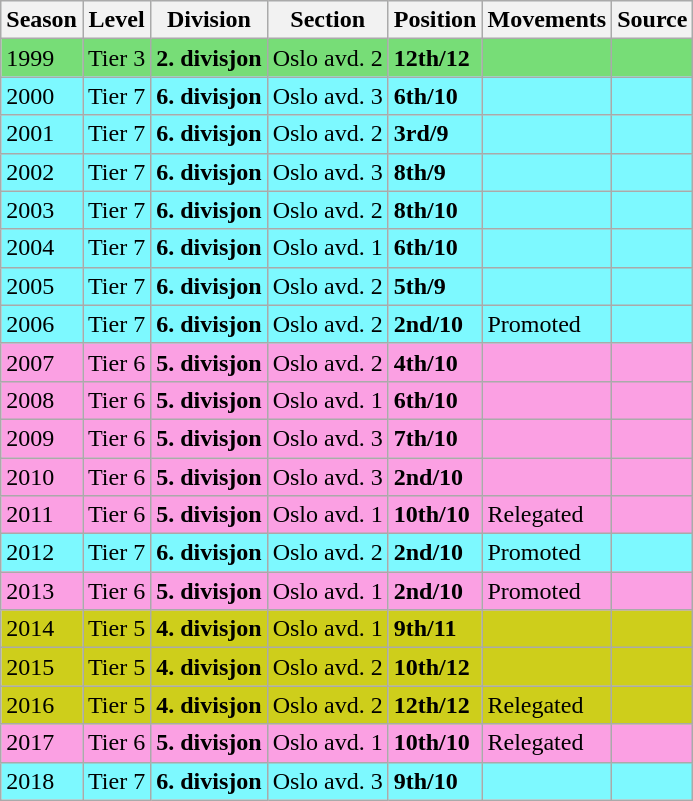<table class="wikitable">
<tr style="background:#f0f6fa;">
<th>Season</th>
<th>Level</th>
<th>Division</th>
<th>Section</th>
<th>Position</th>
<th>Movements</th>
<th>Source</th>
</tr>
<tr>
<td style="background:#7d7;">1999</td>
<td style="background:#7d7;">Tier 3</td>
<td style="background:#7d7;"><strong>2. divisjon</strong></td>
<td style="background:#7d7;">Oslo avd. 2</td>
<td style="background:#7d7;"><strong>12th/12</strong></td>
<td style="background:#7d7;"></td>
<td style="background:#7d7;"></td>
</tr>
<tr>
<td style="background:#7DF9FF;">2000</td>
<td style="background:#7DF9FF;">Tier 7</td>
<td style="background:#7DF9FF;"><strong>6. divisjon</strong></td>
<td style="background:#7DF9FF;">Oslo avd. 3</td>
<td style="background:#7DF9FF;"><strong>6th/10</strong></td>
<td style="background:#7DF9FF;"></td>
<td style="background:#7DF9FF;"></td>
</tr>
<tr>
<td style="background:#7DF9FF;">2001</td>
<td style="background:#7DF9FF;">Tier 7</td>
<td style="background:#7DF9FF;"><strong>6. divisjon</strong></td>
<td style="background:#7DF9FF;">Oslo avd. 2</td>
<td style="background:#7DF9FF;"><strong>3rd/9</strong></td>
<td style="background:#7DF9FF;"></td>
<td style="background:#7DF9FF;"></td>
</tr>
<tr>
<td style="background:#7DF9FF;">2002</td>
<td style="background:#7DF9FF;">Tier 7</td>
<td style="background:#7DF9FF;"><strong>6. divisjon</strong></td>
<td style="background:#7DF9FF;">Oslo avd. 3</td>
<td style="background:#7DF9FF;"><strong>8th/9</strong></td>
<td style="background:#7DF9FF;"></td>
<td style="background:#7DF9FF;"></td>
</tr>
<tr>
<td style="background:#7DF9FF;">2003</td>
<td style="background:#7DF9FF;">Tier 7</td>
<td style="background:#7DF9FF;"><strong>6. divisjon</strong></td>
<td style="background:#7DF9FF;">Oslo avd. 2</td>
<td style="background:#7DF9FF;"><strong>8th/10</strong></td>
<td style="background:#7DF9FF;"></td>
<td style="background:#7DF9FF;"></td>
</tr>
<tr>
<td style="background:#7DF9FF;">2004</td>
<td style="background:#7DF9FF;">Tier 7</td>
<td style="background:#7DF9FF;"><strong>6. divisjon</strong></td>
<td style="background:#7DF9FF;">Oslo avd. 1</td>
<td style="background:#7DF9FF;"><strong>6th/10</strong></td>
<td style="background:#7DF9FF;"></td>
<td style="background:#7DF9FF;"></td>
</tr>
<tr>
<td style="background:#7DF9FF;">2005</td>
<td style="background:#7DF9FF;">Tier 7</td>
<td style="background:#7DF9FF;"><strong>6. divisjon</strong></td>
<td style="background:#7DF9FF;">Oslo avd. 2</td>
<td style="background:#7DF9FF;"><strong>5th/9</strong></td>
<td style="background:#7DF9FF;"></td>
<td style="background:#7DF9FF;"></td>
</tr>
<tr>
<td style="background:#7DF9FF;">2006</td>
<td style="background:#7DF9FF;">Tier 7</td>
<td style="background:#7DF9FF;"><strong>6. divisjon</strong></td>
<td style="background:#7DF9FF;">Oslo avd. 2</td>
<td style="background:#7DF9FF;"><strong>2nd/10</strong></td>
<td style="background:#7DF9FF;">Promoted</td>
<td style="background:#7DF9FF;"></td>
</tr>
<tr>
<td style="background:#FBA0E3;">2007</td>
<td style="background:#FBA0E3;">Tier 6</td>
<td style="background:#FBA0E3;"><strong>5. divisjon</strong></td>
<td style="background:#FBA0E3;">Oslo avd. 2</td>
<td style="background:#FBA0E3;"><strong>4th/10</strong></td>
<td style="background:#FBA0E3;"></td>
<td style="background:#FBA0E3;"></td>
</tr>
<tr>
<td style="background:#FBA0E3;">2008</td>
<td style="background:#FBA0E3;">Tier 6</td>
<td style="background:#FBA0E3;"><strong>5. divisjon</strong></td>
<td style="background:#FBA0E3;">Oslo avd. 1</td>
<td style="background:#FBA0E3;"><strong>6th/10</strong></td>
<td style="background:#FBA0E3;"></td>
<td style="background:#FBA0E3;"></td>
</tr>
<tr>
<td style="background:#FBA0E3;">2009</td>
<td style="background:#FBA0E3;">Tier 6</td>
<td style="background:#FBA0E3;"><strong>5. divisjon</strong></td>
<td style="background:#FBA0E3;">Oslo avd. 3</td>
<td style="background:#FBA0E3;"><strong>7th/10</strong></td>
<td style="background:#FBA0E3;"></td>
<td style="background:#FBA0E3;"></td>
</tr>
<tr>
<td style="background:#FBA0E3;">2010</td>
<td style="background:#FBA0E3;">Tier 6</td>
<td style="background:#FBA0E3;"><strong>5. divisjon</strong></td>
<td style="background:#FBA0E3;">Oslo avd. 3</td>
<td style="background:#FBA0E3;"><strong>2nd/10</strong></td>
<td style="background:#FBA0E3;"></td>
<td style="background:#FBA0E3;"></td>
</tr>
<tr>
<td style="background:#FBA0E3;">2011</td>
<td style="background:#FBA0E3;">Tier 6</td>
<td style="background:#FBA0E3;"><strong>5. divisjon</strong></td>
<td style="background:#FBA0E3;">Oslo avd. 1</td>
<td style="background:#FBA0E3;"><strong>10th/10</strong></td>
<td style="background:#FBA0E3;">Relegated</td>
<td style="background:#FBA0E3;"></td>
</tr>
<tr>
<td style="background:#7DF9FF;">2012</td>
<td style="background:#7DF9FF;">Tier 7</td>
<td style="background:#7DF9FF;"><strong>6. divisjon</strong></td>
<td style="background:#7DF9FF;">Oslo avd. 2</td>
<td style="background:#7DF9FF;"><strong>2nd/10</strong></td>
<td style="background:#7DF9FF;">Promoted</td>
<td style="background:#7DF9FF;"></td>
</tr>
<tr>
<td style="background:#FBA0E3;">2013</td>
<td style="background:#FBA0E3;">Tier 6</td>
<td style="background:#FBA0E3;"><strong>5. divisjon</strong></td>
<td style="background:#FBA0E3;">Oslo avd. 1</td>
<td style="background:#FBA0E3;"><strong>2nd/10</strong></td>
<td style="background:#FBA0E3;">Promoted</td>
<td style="background:#FBA0E3;"></td>
</tr>
<tr>
<td style="background:#CECE1B;">2014</td>
<td style="background:#CECE1B;">Tier 5</td>
<td style="background:#CECE1B;"><strong>4. divisjon</strong></td>
<td style="background:#CECE1B;">Oslo avd. 1</td>
<td style="background:#CECE1B;"><strong>9th/11</strong></td>
<td style="background:#CECE1B;"></td>
<td style="background:#CECE1B;"></td>
</tr>
<tr>
<td style="background:#CECE1B;">2015</td>
<td style="background:#CECE1B;">Tier 5</td>
<td style="background:#CECE1B;"><strong>4. divisjon</strong></td>
<td style="background:#CECE1B;">Oslo avd. 2</td>
<td style="background:#CECE1B;"><strong>10th/12</strong></td>
<td style="background:#CECE1B;"></td>
<td style="background:#CECE1B;"></td>
</tr>
<tr>
<td style="background:#CECE1B;">2016</td>
<td style="background:#CECE1B;">Tier 5</td>
<td style="background:#CECE1B;"><strong>4. divisjon</strong></td>
<td style="background:#CECE1B;">Oslo avd. 2</td>
<td style="background:#CECE1B;"><strong>12th/12</strong></td>
<td style="background:#CECE1B;">Relegated</td>
<td style="background:#CECE1B;"></td>
</tr>
<tr>
<td style="background:#FBA0E3;">2017</td>
<td style="background:#FBA0E3;">Tier 6</td>
<td style="background:#FBA0E3;"><strong>5. divisjon</strong></td>
<td style="background:#FBA0E3;">Oslo avd. 1</td>
<td style="background:#FBA0E3;"><strong>10th/10</strong></td>
<td style="background:#FBA0E3;">Relegated</td>
<td style="background:#FBA0E3;"></td>
</tr>
<tr>
<td style="background:#7DF9FF;">2018</td>
<td style="background:#7DF9FF;">Tier 7</td>
<td style="background:#7DF9FF;"><strong>6. divisjon</strong></td>
<td style="background:#7DF9FF;">Oslo avd. 3</td>
<td style="background:#7DF9FF;"><strong>9th/10</strong></td>
<td style="background:#7DF9FF;"></td>
<td style="background:#7DF9FF;"></td>
</tr>
</table>
